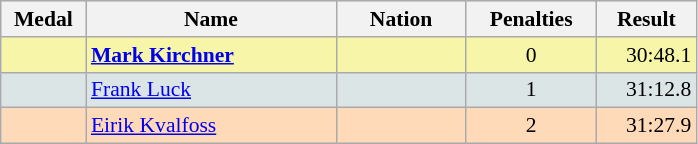<table class=wikitable style="border:1px solid #AAAAAA;font-size:90%">
<tr bgcolor="#E4E4E4">
<th style="border-bottom:1px solid #AAAAAA" width=50>Medal</th>
<th style="border-bottom:1px solid #AAAAAA" width=160>Name</th>
<th style="border-bottom:1px solid #AAAAAA" width=80>Nation</th>
<th style="border-bottom:1px solid #AAAAAA" width=80>Penalties</th>
<th style="border-bottom:1px solid #AAAAAA" width=60>Result</th>
</tr>
<tr bgcolor="#F7F6A8">
<td align="center"></td>
<td><strong><a href='#'>Mark Kirchner</a></strong></td>
<td align="center"></td>
<td align="center">0</td>
<td align="right">30:48.1</td>
</tr>
<tr bgcolor="#DCE5E5">
<td align="center"></td>
<td><a href='#'>Frank Luck</a></td>
<td align="center"></td>
<td align="center">1</td>
<td align="right">31:12.8</td>
</tr>
<tr bgcolor="#FFDAB9">
<td align="center"></td>
<td><a href='#'>Eirik Kvalfoss</a></td>
<td align="center"></td>
<td align="center">2</td>
<td align="right">31:27.9</td>
</tr>
</table>
